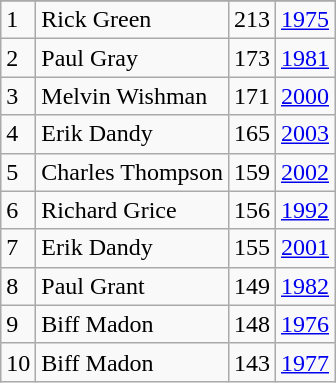<table class="wikitable">
<tr>
</tr>
<tr>
<td>1</td>
<td>Rick Green</td>
<td>213</td>
<td><a href='#'>1975</a></td>
</tr>
<tr>
<td>2</td>
<td>Paul Gray</td>
<td>173</td>
<td><a href='#'>1981</a></td>
</tr>
<tr>
<td>3</td>
<td>Melvin Wishman</td>
<td>171</td>
<td><a href='#'>2000</a></td>
</tr>
<tr>
<td>4</td>
<td>Erik Dandy</td>
<td>165</td>
<td><a href='#'>2003</a></td>
</tr>
<tr>
<td>5</td>
<td>Charles Thompson</td>
<td>159</td>
<td><a href='#'>2002</a></td>
</tr>
<tr>
<td>6</td>
<td>Richard Grice</td>
<td>156</td>
<td><a href='#'>1992</a></td>
</tr>
<tr>
<td>7</td>
<td>Erik Dandy</td>
<td>155</td>
<td><a href='#'>2001</a></td>
</tr>
<tr>
<td>8</td>
<td>Paul Grant</td>
<td>149</td>
<td><a href='#'>1982</a></td>
</tr>
<tr>
<td>9</td>
<td>Biff Madon</td>
<td>148</td>
<td><a href='#'>1976</a></td>
</tr>
<tr>
<td>10</td>
<td>Biff Madon</td>
<td>143</td>
<td><a href='#'>1977</a></td>
</tr>
</table>
